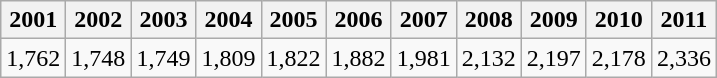<table class="wikitable">
<tr>
<th>2001</th>
<th>2002</th>
<th>2003</th>
<th>2004</th>
<th>2005</th>
<th>2006</th>
<th>2007</th>
<th>2008</th>
<th>2009</th>
<th>2010</th>
<th>2011</th>
</tr>
<tr>
<td>1,762</td>
<td>1,748</td>
<td>1,749</td>
<td>1,809</td>
<td>1,822</td>
<td>1,882</td>
<td>1,981</td>
<td>2,132</td>
<td>2,197</td>
<td>2,178</td>
<td>2,336</td>
</tr>
</table>
